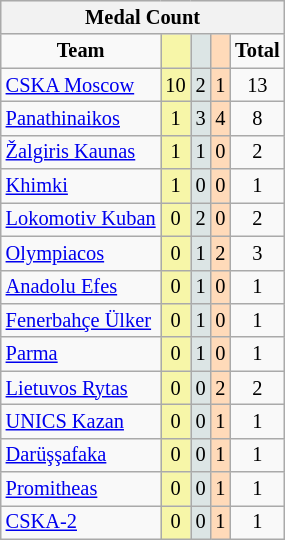<table class="wikitable" border="1" style="font-size:85%;">
<tr bgcolor=#efefef>
<th colspan=7><strong>Medal Count</strong></th>
</tr>
<tr align=center>
<td><strong>Team</strong></td>
<td bgcolor=#f7f6a8></td>
<td bgcolor=#dce5e5></td>
<td bgcolor=#ffdab9></td>
<td><strong>Total</strong></td>
</tr>
<tr align=center>
<td align=left> <a href='#'>CSKA Moscow</a></td>
<td bgcolor=#f7f6a8>10</td>
<td bgcolor=#dce5e5>2</td>
<td bgcolor=#ffdab9>1</td>
<td>13</td>
</tr>
<tr align=center>
<td align=left> <a href='#'>Panathinaikos</a></td>
<td bgcolor=#f7f6a8>1</td>
<td bgcolor=#dce5e5>3</td>
<td bgcolor=#ffdab9>4</td>
<td>8</td>
</tr>
<tr align=center>
<td align=left> <a href='#'>Žalgiris Kaunas</a></td>
<td bgcolor=#f7f6a8>1</td>
<td bgcolor=#dce5e5>1</td>
<td bgcolor=#ffdab9>0</td>
<td>2</td>
</tr>
<tr align=center>
<td align=left> <a href='#'>Khimki</a></td>
<td bgcolor=#f7f6a8>1</td>
<td bgcolor=#dce5e5>0</td>
<td bgcolor=#ffdab9>0</td>
<td>1</td>
</tr>
<tr align=center>
<td align=left> <a href='#'>Lokomotiv Kuban</a></td>
<td bgcolor=#f7f6a8>0</td>
<td bgcolor=#dce5e5>2</td>
<td bgcolor=#ffdab9>0</td>
<td>2</td>
</tr>
<tr align=center>
<td align=left> <a href='#'>Olympiacos</a></td>
<td bgcolor=#f7f6a8>0</td>
<td bgcolor=#dce5e5>1</td>
<td bgcolor=#ffdab9>2</td>
<td>3</td>
</tr>
<tr align=center>
<td align=left> <a href='#'>Anadolu Efes</a></td>
<td bgcolor=#f7f6a8>0</td>
<td bgcolor=#dce5e5>1</td>
<td bgcolor=#ffdab9>0</td>
<td>1</td>
</tr>
<tr align=center>
<td align=left> <a href='#'>Fenerbahçe Ülker</a></td>
<td bgcolor=#f7f6a8>0</td>
<td bgcolor=#dce5e5>1</td>
<td bgcolor=#ffdab9>0</td>
<td>1</td>
</tr>
<tr align=center>
<td align=left> <a href='#'>Parma</a></td>
<td bgcolor=#f7f6a8>0</td>
<td bgcolor=#dce5e5>1</td>
<td bgcolor=#ffdab9>0</td>
<td>1</td>
</tr>
<tr align=center>
<td align=left> <a href='#'>Lietuvos Rytas</a></td>
<td bgcolor=#f7f6a8>0</td>
<td bgcolor=#dce5e5>0</td>
<td bgcolor=#ffdab9>2</td>
<td>2</td>
</tr>
<tr align=center>
<td align=left> <a href='#'>UNICS Kazan</a></td>
<td bgcolor=#f7f6a8>0</td>
<td bgcolor=#dce5e5>0</td>
<td bgcolor=#ffdab9>1</td>
<td>1</td>
</tr>
<tr align=center>
<td align=left> <a href='#'>Darüşşafaka</a></td>
<td bgcolor=#f7f6a8>0</td>
<td bgcolor=#dce5e5>0</td>
<td bgcolor=#ffdab9>1</td>
<td>1</td>
</tr>
<tr align=center>
<td align=left> <a href='#'>Promitheas</a></td>
<td bgcolor=#f7f6a8>0</td>
<td bgcolor=#dce5e5>0</td>
<td bgcolor=#ffdab9>1</td>
<td>1</td>
</tr>
<tr align=center>
<td align=left> <a href='#'>CSKA-2</a></td>
<td bgcolor=#f7f6a8>0</td>
<td bgcolor=#dce5e5>0</td>
<td bgcolor=#ffdab9>1</td>
<td>1</td>
</tr>
</table>
